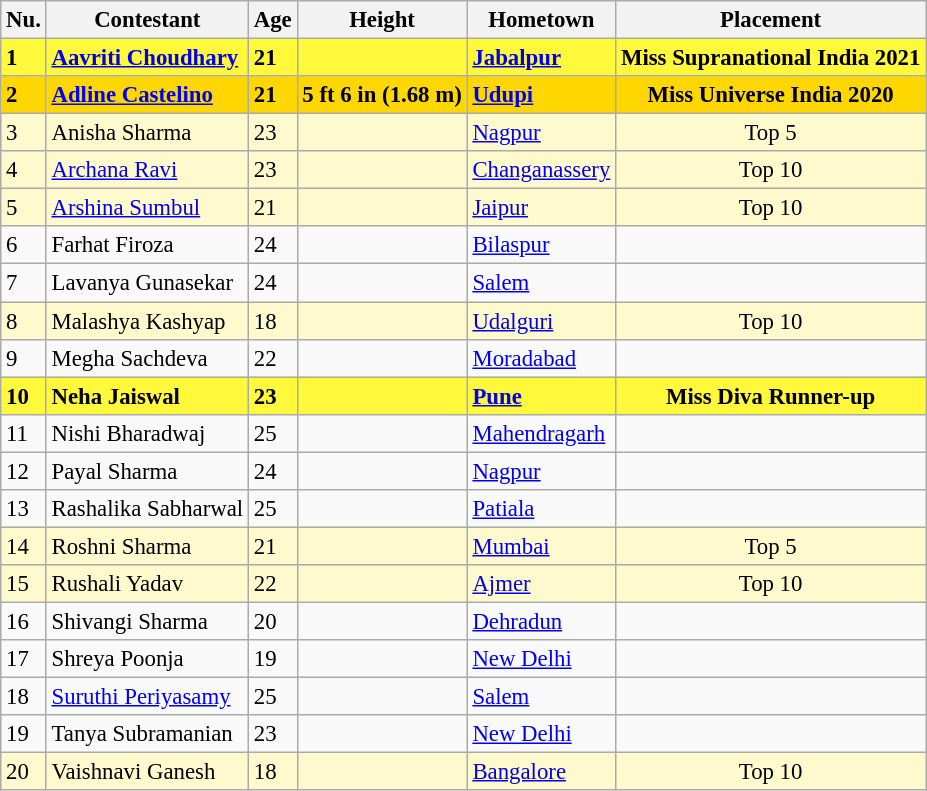<table class="wikitable sortable" style="font-size:95%;">
<tr>
<th scope="col";>Nu.</th>
<th scope="col">Contestant</th>
<th scope="col">Age</th>
<th scope="col">Height</th>
<th scope="col">Hometown</th>
<th scope="col">Placement</th>
</tr>
<tr style="background-color:#FFF83B ; font-weight: bold">
<td>1</td>
<td><a href='#'>Aavriti Choudhary</a></td>
<td>21</td>
<td></td>
<td><a href='#'>Jabalpur</a></td>
<td align="center">Miss Supranational India 2021</td>
</tr>
<tr style="background-color:gold ; font-weight: bold">
<td>2</td>
<td><a href='#'>Adline Castelino</a></td>
<td>21</td>
<td>5 ft 6 in (1.68 m)</td>
<td><a href='#'>Udupi</a></td>
<td align="center">Miss Universe India 2020</td>
</tr>
<tr style="background-color:#FFFACD">
<td>3</td>
<td>Anisha Sharma</td>
<td>23</td>
<td></td>
<td><a href='#'>Nagpur</a></td>
<td align="center">Top 5</td>
</tr>
<tr style="background-color:#FFFACD">
<td>4</td>
<td><a href='#'>Archana Ravi</a></td>
<td>23</td>
<td></td>
<td><a href='#'>Changanassery</a></td>
<td align="center">Top 10</td>
</tr>
<tr style="background-color:#FFFACD">
<td>5</td>
<td><a href='#'>Arshina Sumbul</a></td>
<td>21</td>
<td></td>
<td><a href='#'>Jaipur</a></td>
<td align="center">Top 10</td>
</tr>
<tr>
<td>6</td>
<td>Farhat Firoza</td>
<td>24</td>
<td></td>
<td><a href='#'>Bilaspur</a></td>
<td></td>
</tr>
<tr>
<td>7</td>
<td>Lavanya Gunasekar</td>
<td>24</td>
<td></td>
<td><a href='#'>Salem</a></td>
<td></td>
</tr>
<tr style="background-color:#FFFACD">
<td>8</td>
<td>Malashya Kashyap</td>
<td>18</td>
<td></td>
<td><a href='#'>Udalguri</a></td>
<td align="center">Top 10</td>
</tr>
<tr>
<td>9</td>
<td>Megha Sachdeva</td>
<td>22</td>
<td></td>
<td><a href='#'>Moradabad</a></td>
<td></td>
</tr>
<tr style="background-color:#FFF83B ; font-weight: bold">
<td>10</td>
<td>Neha Jaiswal</td>
<td>23</td>
<td></td>
<td><a href='#'>Pune</a></td>
<td align="center">Miss Diva Runner-up</td>
</tr>
<tr>
<td>11</td>
<td>Nishi Bharadwaj</td>
<td>25</td>
<td></td>
<td><a href='#'>Mahendragarh</a></td>
<td></td>
</tr>
<tr>
<td>12</td>
<td>Payal Sharma</td>
<td>24</td>
<td></td>
<td><a href='#'>Nagpur</a></td>
<td></td>
</tr>
<tr>
<td>13</td>
<td>Rashalika Sabharwal</td>
<td>25</td>
<td></td>
<td><a href='#'>Patiala</a></td>
<td></td>
</tr>
<tr style="background-color:#FFFACD">
<td>14</td>
<td>Roshni Sharma</td>
<td>21</td>
<td></td>
<td><a href='#'>Mumbai</a></td>
<td align="center">Top 5</td>
</tr>
<tr style="background-color:#FFFACD">
<td>15</td>
<td>Rushali Yadav</td>
<td>22</td>
<td></td>
<td><a href='#'>Ajmer</a></td>
<td align="center">Top 10</td>
</tr>
<tr>
<td>16</td>
<td>Shivangi Sharma</td>
<td>20</td>
<td></td>
<td><a href='#'>Dehradun</a></td>
<td></td>
</tr>
<tr>
<td>17</td>
<td>Shreya Poonja</td>
<td>19</td>
<td></td>
<td><a href='#'>New Delhi</a></td>
<td></td>
</tr>
<tr>
<td>18</td>
<td><a href='#'>Suruthi Periyasamy</a></td>
<td>25</td>
<td></td>
<td><a href='#'>Salem</a></td>
<td></td>
</tr>
<tr>
<td>19</td>
<td>Tanya Subramanian</td>
<td>23</td>
<td></td>
<td><a href='#'>New Delhi</a></td>
<td></td>
</tr>
<tr style="background-color:#FFFACD">
<td>20</td>
<td>Vaishnavi Ganesh</td>
<td>18</td>
<td></td>
<td><a href='#'>Bangalore</a></td>
<td align="center">Top 10</td>
</tr>
</table>
